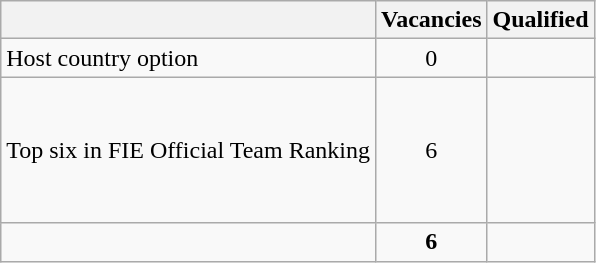<table class="wikitable">
<tr>
<th></th>
<th>Vacancies</th>
<th>Qualified</th>
</tr>
<tr>
<td>Host country option</td>
<td style="text-align:center;">0</td>
<td><s></s></td>
</tr>
<tr>
<td>Top six in FIE Official Team Ranking</td>
<td style="text-align:center;">6</td>
<td><br><br><br><br><br></td>
</tr>
<tr>
<td></td>
<td style="text-align:center;"><strong>6</strong></td>
<td></td>
</tr>
</table>
